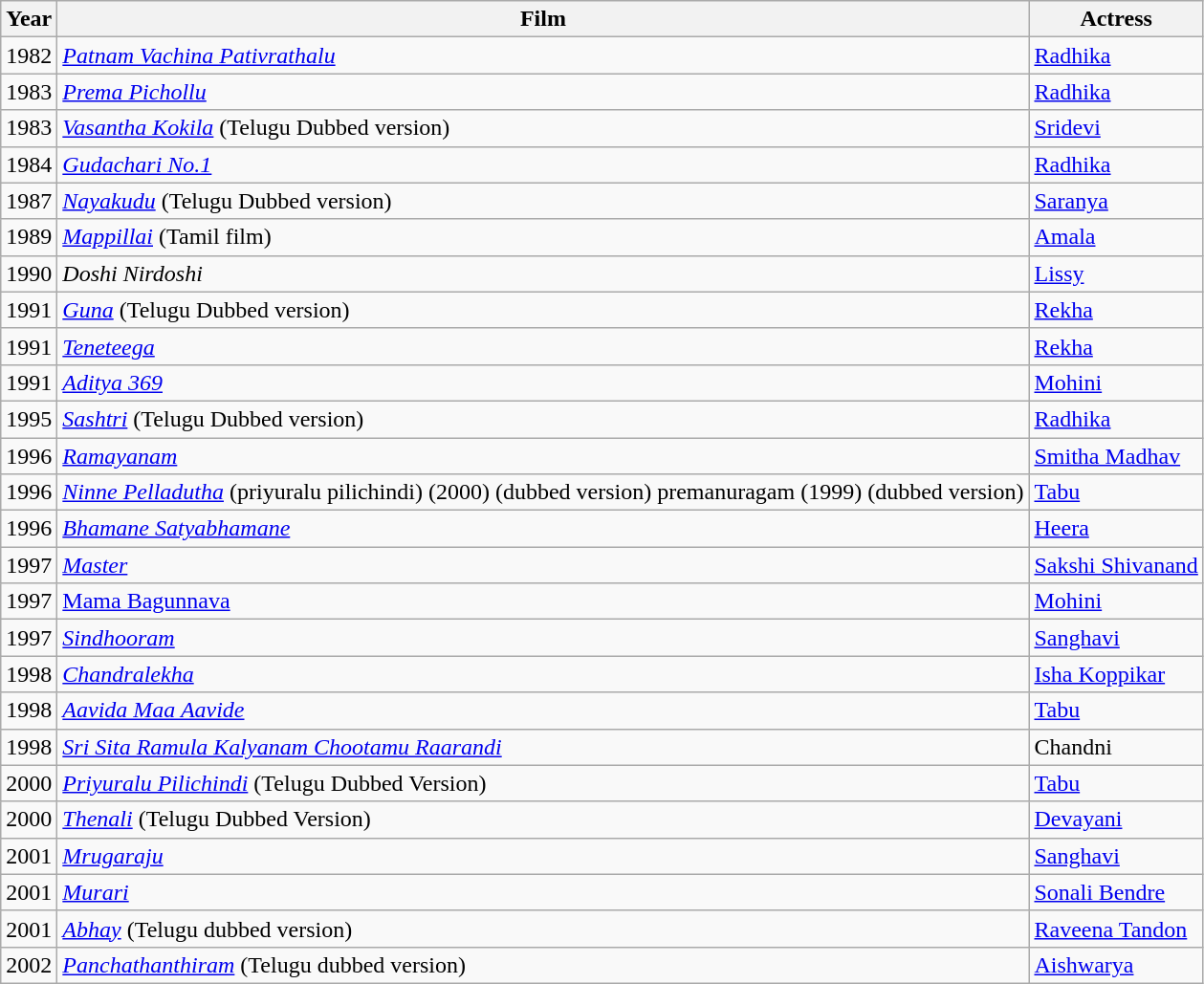<table class="wikitable sortable">
<tr>
<th>Year</th>
<th>Film</th>
<th>Actress</th>
</tr>
<tr>
<td>1982</td>
<td><em><a href='#'>Patnam Vachina Pativrathalu</a></em></td>
<td><a href='#'>Radhika</a></td>
</tr>
<tr>
<td>1983</td>
<td><em><a href='#'>Prema Pichollu</a></em></td>
<td><a href='#'>Radhika</a></td>
</tr>
<tr>
<td>1983</td>
<td><em><a href='#'>Vasantha Kokila</a></em> (Telugu Dubbed version)</td>
<td><a href='#'>Sridevi</a></td>
</tr>
<tr>
<td>1984</td>
<td><em><a href='#'>Gudachari No.1</a></em></td>
<td><a href='#'>Radhika</a></td>
</tr>
<tr>
<td>1987</td>
<td><em><a href='#'>Nayakudu</a></em> (Telugu Dubbed version)</td>
<td><a href='#'>Saranya</a></td>
</tr>
<tr>
<td>1989</td>
<td><em><a href='#'>Mappillai</a></em>  (Tamil film)</td>
<td><a href='#'>Amala</a></td>
</tr>
<tr>
<td>1990</td>
<td><em>Doshi Nirdoshi</em></td>
<td><a href='#'>Lissy</a></td>
</tr>
<tr>
<td>1991</td>
<td><em><a href='#'>Guna</a></em> (Telugu Dubbed version)</td>
<td><a href='#'>Rekha</a></td>
</tr>
<tr>
<td>1991</td>
<td><em><a href='#'>Teneteega</a></em></td>
<td><a href='#'>Rekha</a></td>
</tr>
<tr>
<td>1991</td>
<td><em><a href='#'>Aditya 369</a></em></td>
<td><a href='#'>Mohini</a></td>
</tr>
<tr>
<td>1995</td>
<td><em><a href='#'>Sashtri</a></em> (Telugu Dubbed version)</td>
<td><a href='#'>Radhika</a></td>
</tr>
<tr>
<td>1996</td>
<td><em><a href='#'>Ramayanam</a></em></td>
<td><a href='#'>Smitha Madhav</a></td>
</tr>
<tr>
<td>1996</td>
<td><em><a href='#'>Ninne Pelladutha</a></em> (priyuralu pilichindi) (2000) (dubbed version) premanuragam (1999) (dubbed version)</td>
<td><a href='#'>Tabu</a></td>
</tr>
<tr>
<td>1996</td>
<td><em><a href='#'>Bhamane Satyabhamane</a></em></td>
<td><a href='#'>Heera</a></td>
</tr>
<tr>
<td>1997</td>
<td><em><a href='#'>Master</a></em></td>
<td><a href='#'>Sakshi Shivanand</a></td>
</tr>
<tr>
<td>1997</td>
<td><a href='#'>Mama Bagunnava</a></td>
<td><a href='#'>Mohini</a></td>
</tr>
<tr>
<td>1997</td>
<td><em><a href='#'>Sindhooram</a></em></td>
<td><a href='#'>Sanghavi</a></td>
</tr>
<tr>
<td>1998</td>
<td><em><a href='#'>Chandralekha</a></em></td>
<td><a href='#'>Isha Koppikar</a></td>
</tr>
<tr>
<td>1998</td>
<td><em><a href='#'>Aavida Maa Aavide</a></em></td>
<td><a href='#'>Tabu</a></td>
</tr>
<tr>
<td>1998</td>
<td><em><a href='#'>Sri Sita Ramula Kalyanam Chootamu Raarandi</a></em></td>
<td>Chandni</td>
</tr>
<tr>
<td>2000</td>
<td><em><a href='#'>Priyuralu Pilichindi</a></em> (Telugu Dubbed Version)</td>
<td><a href='#'>Tabu</a></td>
</tr>
<tr>
<td>2000</td>
<td><em><a href='#'>Thenali</a></em> (Telugu Dubbed Version)</td>
<td><a href='#'>Devayani</a></td>
</tr>
<tr>
<td>2001</td>
<td><em><a href='#'>Mrugaraju</a></em></td>
<td><a href='#'>Sanghavi</a></td>
</tr>
<tr>
<td>2001</td>
<td><em><a href='#'>Murari</a></em></td>
<td><a href='#'>Sonali Bendre</a></td>
</tr>
<tr>
<td>2001</td>
<td><em><a href='#'>Abhay</a></em> (Telugu dubbed version)</td>
<td><a href='#'>Raveena Tandon</a></td>
</tr>
<tr>
<td>2002</td>
<td><em><a href='#'>Panchathanthiram</a></em> (Telugu dubbed version)</td>
<td><a href='#'>Aishwarya</a></td>
</tr>
</table>
